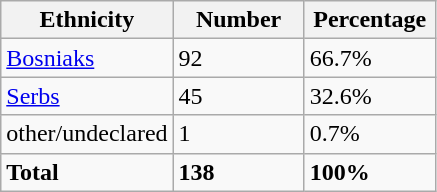<table class="wikitable">
<tr>
<th width="100px">Ethnicity</th>
<th width="80px">Number</th>
<th width="80px">Percentage</th>
</tr>
<tr>
<td><a href='#'>Bosniaks</a></td>
<td>92</td>
<td>66.7%</td>
</tr>
<tr>
<td><a href='#'>Serbs</a></td>
<td>45</td>
<td>32.6%</td>
</tr>
<tr>
<td>other/undeclared</td>
<td>1</td>
<td>0.7%</td>
</tr>
<tr>
<td><strong>Total</strong></td>
<td><strong>138</strong></td>
<td><strong>100%</strong></td>
</tr>
</table>
